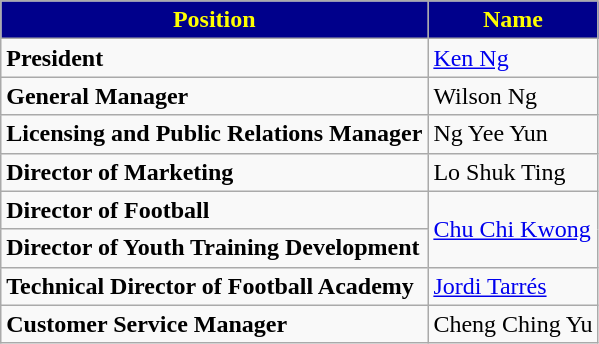<table class="wikitable">
<tr>
<th style="color:yellow; background:#00008B;">Position</th>
<th style="color:yellow; background:#00008B;">Name</th>
</tr>
<tr>
<td><strong>President</strong></td>
<td> <a href='#'>Ken Ng</a></td>
</tr>
<tr>
<td><strong>General Manager</strong></td>
<td> Wilson Ng</td>
</tr>
<tr>
<td><strong>Licensing and Public Relations Manager</strong></td>
<td> Ng Yee Yun</td>
</tr>
<tr>
<td><strong>Director of Marketing</strong></td>
<td> Lo Shuk Ting</td>
</tr>
<tr>
<td><strong>Director of Football</strong></td>
<td rowspan="2"> <a href='#'>Chu Chi Kwong</a></td>
</tr>
<tr>
<td><strong>Director of Youth Training Development</strong></td>
</tr>
<tr>
<td><strong>Technical Director of Football Academy</strong></td>
<td> <a href='#'>Jordi Tarrés</a></td>
</tr>
<tr>
<td><strong>Customer Service Manager</strong></td>
<td> Cheng Ching Yu</td>
</tr>
</table>
